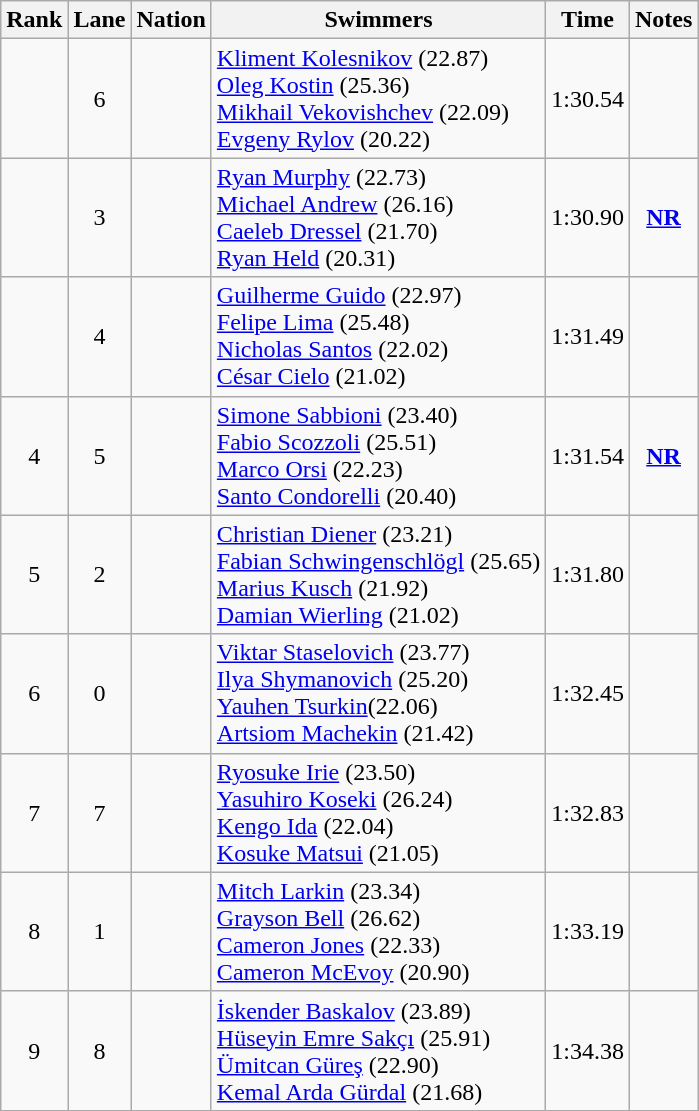<table class="wikitable sortable" style="text-align:center">
<tr>
<th>Rank</th>
<th>Lane</th>
<th>Nation</th>
<th>Swimmers</th>
<th>Time</th>
<th>Notes</th>
</tr>
<tr>
<td></td>
<td>6</td>
<td align=left></td>
<td align=left><a href='#'>Kliment Kolesnikov</a> (22.87)<br><a href='#'>Oleg Kostin</a> (25.36)<br><a href='#'>Mikhail Vekovishchev</a> (22.09)<br><a href='#'>Evgeny Rylov</a> (20.22)</td>
<td>1:30.54</td>
<td></td>
</tr>
<tr>
<td></td>
<td>3</td>
<td align=left></td>
<td align=left><a href='#'>Ryan Murphy</a> (22.73)<br><a href='#'>Michael Andrew</a> (26.16)<br><a href='#'>Caeleb Dressel</a> (21.70)<br><a href='#'>Ryan Held</a> (20.31)</td>
<td>1:30.90</td>
<td><strong><a href='#'>NR</a></strong></td>
</tr>
<tr>
<td></td>
<td>4</td>
<td align=left></td>
<td align=left><a href='#'>Guilherme Guido</a> (22.97)<br><a href='#'>Felipe Lima</a> (25.48)<br><a href='#'>Nicholas Santos</a> (22.02)<br><a href='#'>César Cielo</a> (21.02)</td>
<td>1:31.49</td>
<td></td>
</tr>
<tr>
<td>4</td>
<td>5</td>
<td align=left></td>
<td align=left><a href='#'>Simone Sabbioni</a> (23.40)<br><a href='#'>Fabio Scozzoli</a> (25.51)<br><a href='#'>Marco Orsi</a> (22.23)<br><a href='#'>Santo Condorelli</a> (20.40)</td>
<td>1:31.54</td>
<td><strong><a href='#'>NR</a></strong></td>
</tr>
<tr>
<td>5</td>
<td>2</td>
<td align=left></td>
<td align=left><a href='#'>Christian Diener</a> (23.21)<br><a href='#'>Fabian Schwingenschlögl</a> (25.65)<br><a href='#'>Marius Kusch</a> (21.92)<br><a href='#'>Damian Wierling</a> (21.02)</td>
<td>1:31.80</td>
<td></td>
</tr>
<tr>
<td>6</td>
<td>0</td>
<td align=left></td>
<td align=left><a href='#'>Viktar Staselovich</a> (23.77)<br><a href='#'>Ilya Shymanovich</a> (25.20)<br><a href='#'>Yauhen Tsurkin</a>(22.06)<br><a href='#'>Artsiom Machekin</a> (21.42)</td>
<td>1:32.45</td>
<td></td>
</tr>
<tr>
<td>7</td>
<td>7</td>
<td align=left></td>
<td align=left><a href='#'>Ryosuke Irie</a> (23.50)<br><a href='#'>Yasuhiro Koseki</a> (26.24)<br><a href='#'>Kengo Ida</a> (22.04)<br><a href='#'>Kosuke Matsui</a> (21.05)</td>
<td>1:32.83</td>
<td></td>
</tr>
<tr>
<td>8</td>
<td>1</td>
<td align=left></td>
<td align=left><a href='#'>Mitch Larkin</a> (23.34)<br><a href='#'>Grayson Bell</a> (26.62)<br><a href='#'>Cameron Jones</a> (22.33)<br><a href='#'>Cameron McEvoy</a> (20.90)</td>
<td>1:33.19</td>
<td></td>
</tr>
<tr>
<td>9</td>
<td>8</td>
<td align=left></td>
<td align=left><a href='#'>İskender Baskalov</a> (23.89)<br><a href='#'>Hüseyin Emre Sakçı</a> (25.91)<br><a href='#'>Ümitcan Güreş</a> (22.90)<br><a href='#'>Kemal Arda Gürdal</a> (21.68)</td>
<td>1:34.38</td>
<td></td>
</tr>
</table>
